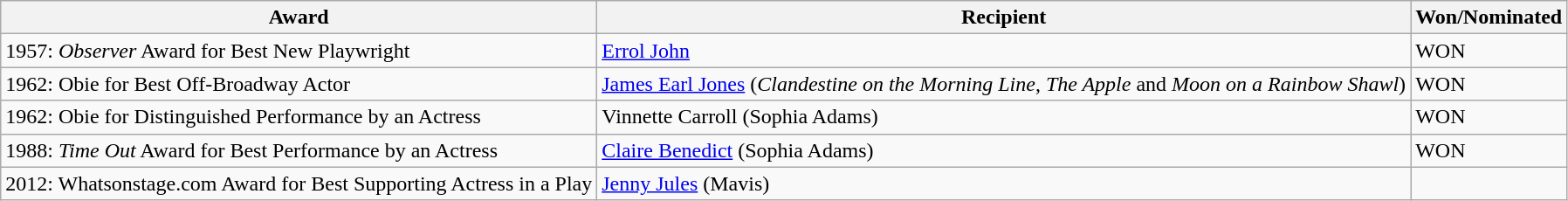<table class="wikitable">
<tr>
<th>Award</th>
<th>Recipient</th>
<th>Won/Nominated</th>
</tr>
<tr>
<td>1957: <em>Observer</em> Award for Best New Playwright</td>
<td><a href='#'>Errol John</a></td>
<td>WON</td>
</tr>
<tr>
<td>1962: Obie for Best Off-Broadway Actor</td>
<td><a href='#'>James Earl Jones</a> (<em>Clandestine on the Morning Line</em>, <em>The Apple</em> and <em>Moon on a Rainbow Shawl</em>) </td>
<td>WON</td>
</tr>
<tr>
<td>1962: Obie for Distinguished Performance by an Actress</td>
<td>Vinnette Carroll (Sophia Adams)</td>
<td>WON</td>
</tr>
<tr>
<td>1988: <em>Time Out</em> Award for Best Performance by an Actress</td>
<td><a href='#'>Claire Benedict</a> (Sophia Adams)</td>
<td>WON</td>
</tr>
<tr>
<td>2012: Whatsonstage.com Award for Best Supporting Actress in a Play</td>
<td><a href='#'>Jenny Jules</a> (Mavis)</td>
<td></td>
</tr>
</table>
